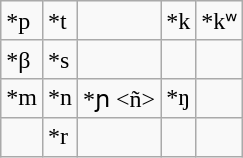<table class="wikitable">
<tr>
<td>*p</td>
<td>*t</td>
<td></td>
<td>*k</td>
<td>*kʷ <kw></td>
</tr>
<tr>
<td>*β <v></td>
<td>*s</td>
<td></td>
<td></td>
<td></td>
</tr>
<tr>
<td>*m</td>
<td>*n</td>
<td>*ɲ <ñ></td>
<td>*ŋ</td>
<td></td>
</tr>
<tr>
<td></td>
<td>*r</td>
<td></td>
<td></td>
<td></td>
</tr>
</table>
